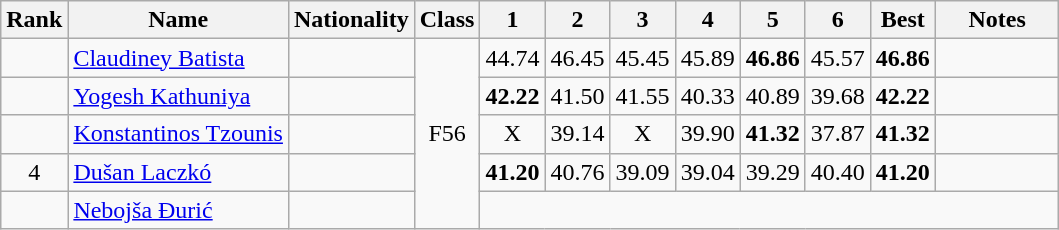<table class="wikitable sortable" style=" text-align:center">
<tr>
<th width="30">Rank</th>
<th>Name</th>
<th>Nationality</th>
<th width="30">Class</th>
<th width="30">1</th>
<th width="30">2</th>
<th width="30">3</th>
<th width="30">4</th>
<th width="30">5</th>
<th width="30">6</th>
<th width="30">Best</th>
<th width="75">Notes</th>
</tr>
<tr>
<td></td>
<td align="left"><a href='#'>Claudiney Batista</a></td>
<td align="left"></td>
<td rowspan="5">F56</td>
<td>44.74</td>
<td>46.45</td>
<td>45.45</td>
<td>45.89</td>
<td><strong>46.86</strong></td>
<td>45.57</td>
<td><strong>46.86</strong></td>
<td><strong></strong></td>
</tr>
<tr>
<td></td>
<td align="left"><a href='#'>Yogesh Kathuniya</a></td>
<td align="left"></td>
<td><strong>42.22</strong></td>
<td>41.50</td>
<td>41.55</td>
<td>40.33</td>
<td>40.89</td>
<td>39.68</td>
<td><strong>42.22</strong></td>
<td></td>
</tr>
<tr>
<td></td>
<td align="left"><a href='#'>Konstantinos Tzounis</a></td>
<td align="left"></td>
<td>X</td>
<td>39.14</td>
<td>X</td>
<td>39.90</td>
<td><strong>41.32</strong></td>
<td>37.87</td>
<td><strong>41.32</strong></td>
<td></td>
</tr>
<tr>
<td>4</td>
<td align="left"><a href='#'>Dušan Laczkó</a></td>
<td align="left"></td>
<td><strong>41.20</strong></td>
<td>40.76</td>
<td>39.09</td>
<td>39.04</td>
<td>39.29</td>
<td>40.40</td>
<td><strong>41.20</strong></td>
<td></td>
</tr>
<tr>
<td></td>
<td align="left"><a href='#'>Nebojša Đurić</a></td>
<td align="left"></td>
<td colspan="8"></td>
</tr>
</table>
